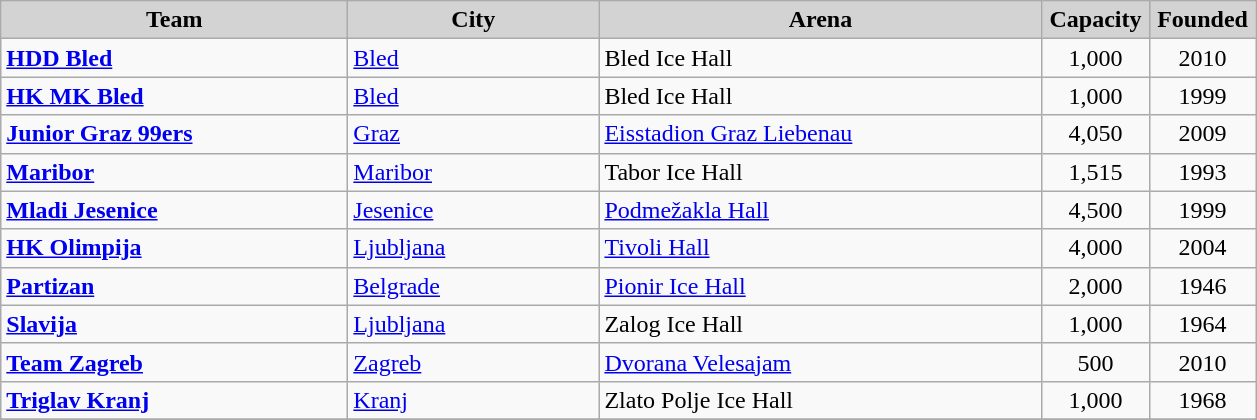<table class="wikitable" style="text-align:left">
<tr>
<th style="background:lightgrey;width:14em">Team</th>
<th style="background:lightgrey;width:10em">City</th>
<th style="background:lightgrey;width:18em">Arena</th>
<th style="background:lightgrey;width:4em">Capacity</th>
<th style="background:lightgrey;width:4em">Founded</th>
</tr>
<tr>
<td><strong><a href='#'>HDD Bled</a></strong></td>
<td> <a href='#'>Bled</a></td>
<td>Bled Ice Hall</td>
<td align=center>1,000</td>
<td align=center>2010</td>
</tr>
<tr>
<td><strong><a href='#'>HK MK Bled</a></strong></td>
<td> <a href='#'>Bled</a></td>
<td>Bled Ice Hall</td>
<td align=center>1,000</td>
<td align=center>1999</td>
</tr>
<tr>
<td><strong><a href='#'>Junior Graz 99ers</a></strong></td>
<td> <a href='#'>Graz</a></td>
<td><a href='#'>Eisstadion Graz Liebenau</a></td>
<td align=center>4,050</td>
<td align=center>2009</td>
</tr>
<tr>
<td><strong><a href='#'>Maribor</a></strong></td>
<td> <a href='#'>Maribor</a></td>
<td>Tabor Ice Hall</td>
<td align=center>1,515</td>
<td align=center>1993</td>
</tr>
<tr>
<td><strong><a href='#'>Mladi Jesenice</a></strong></td>
<td> <a href='#'>Jesenice</a></td>
<td><a href='#'>Podmežakla Hall</a></td>
<td align=center>4,500</td>
<td align=center>1999</td>
</tr>
<tr>
<td><strong><a href='#'>HK Olimpija</a></strong></td>
<td> <a href='#'>Ljubljana</a></td>
<td><a href='#'>Tivoli Hall</a></td>
<td align=center>4,000</td>
<td align=center>2004</td>
</tr>
<tr>
<td><strong><a href='#'>Partizan</a></strong></td>
<td> <a href='#'>Belgrade</a></td>
<td><a href='#'>Pionir Ice Hall</a></td>
<td align=center>2,000</td>
<td align=center>1946</td>
</tr>
<tr>
<td><strong><a href='#'>Slavija</a></strong></td>
<td> <a href='#'>Ljubljana</a></td>
<td>Zalog Ice Hall</td>
<td align=center>1,000</td>
<td align=center>1964</td>
</tr>
<tr>
<td><strong><a href='#'>Team Zagreb</a></strong></td>
<td> <a href='#'>Zagreb</a></td>
<td><a href='#'>Dvorana Velesajam</a></td>
<td align=center>500</td>
<td align=center>2010</td>
</tr>
<tr>
<td><strong><a href='#'>Triglav Kranj</a></strong></td>
<td> <a href='#'>Kranj</a></td>
<td>Zlato Polje Ice Hall</td>
<td align=center>1,000</td>
<td align=center>1968</td>
</tr>
<tr>
</tr>
</table>
